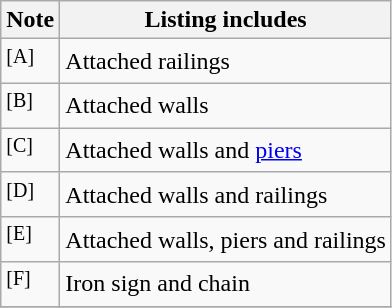<table class="wikitable">
<tr>
<th>Note</th>
<th>Listing includes</th>
</tr>
<tr>
<td><sup>[A]</sup></td>
<td>Attached railings</td>
</tr>
<tr>
<td><sup>[B]</sup></td>
<td>Attached walls</td>
</tr>
<tr>
<td><sup>[C]</sup></td>
<td>Attached walls and <a href='#'>piers</a></td>
</tr>
<tr>
<td><sup>[D]</sup></td>
<td>Attached walls and railings</td>
</tr>
<tr>
<td><sup>[E]</sup></td>
<td>Attached walls, piers and railings</td>
</tr>
<tr>
<td><sup>[F]</sup></td>
<td>Iron sign and chain</td>
</tr>
<tr>
</tr>
</table>
